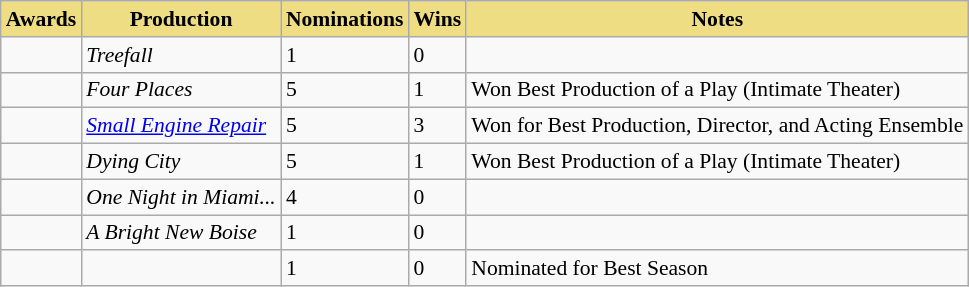<table class="sortable wikitable" style="font-size:90%;">
<tr>
<th style="background:#EEDD82;">Awards</th>
<th style="background:#EEDD82;">Production</th>
<th style="background:#EEDD82;">Nominations</th>
<th style="background:#EEDD82;">Wins</th>
<th style="background:#EEDD82;" class="unsortable">Notes</th>
</tr>
<tr>
<td></td>
<td><em>Treefall </em></td>
<td>1</td>
<td>0</td>
<td></td>
</tr>
<tr>
<td></td>
<td><em>Four Places</em></td>
<td>5</td>
<td>1</td>
<td>Won Best Production of a Play (Intimate Theater)</td>
</tr>
<tr>
<td></td>
<td><em><a href='#'>Small Engine Repair</a></em></td>
<td>5</td>
<td>3</td>
<td>Won for Best Production, Director, and Acting Ensemble</td>
</tr>
<tr>
<td></td>
<td><em>Dying City</em></td>
<td>5</td>
<td>1</td>
<td>Won Best Production of a Play (Intimate Theater)</td>
</tr>
<tr>
<td></td>
<td><em>One Night in Miami...</em></td>
<td>4</td>
<td>0</td>
<td></td>
</tr>
<tr>
<td></td>
<td><em>A Bright New Boise</em></td>
<td>1</td>
<td>0</td>
<td></td>
</tr>
<tr>
<td></td>
<td></td>
<td>1</td>
<td>0</td>
<td>Nominated for Best Season</td>
</tr>
</table>
